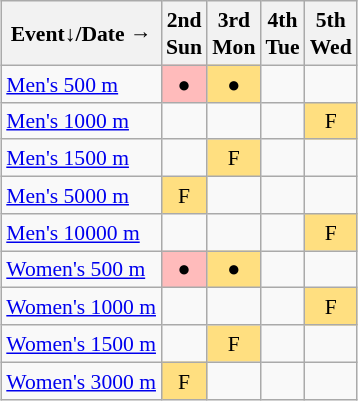<table class="wikitable" style="margin:0.5em auto; font-size:90%; line-height:1.25em; text-align:center;">
<tr>
<th>Event↓/Date →</th>
<th>2nd<br>Sun</th>
<th>3rd<br>Mon</th>
<th>4th<br>Tue</th>
<th>5th<br>Wed</th>
</tr>
<tr>
<td align="left"><a href='#'>Men's 500 m</a></td>
<td bgcolor="#FFBBBB">●</td>
<td bgcolor="#FFDF80">●</td>
<td></td>
<td></td>
</tr>
<tr>
<td align="left"><a href='#'>Men's 1000 m</a></td>
<td></td>
<td></td>
<td></td>
<td bgcolor="#FFDF80">F</td>
</tr>
<tr>
<td align="left"><a href='#'>Men's 1500 m</a></td>
<td></td>
<td bgcolor="#FFDF80">F</td>
<td></td>
<td></td>
</tr>
<tr>
<td align="left"><a href='#'>Men's 5000 m</a></td>
<td bgcolor="#FFDF80">F</td>
<td></td>
<td></td>
<td></td>
</tr>
<tr>
<td align="left"><a href='#'>Men's 10000 m</a></td>
<td></td>
<td></td>
<td></td>
<td bgcolor="#FFDF80">F</td>
</tr>
<tr>
<td align="left"><a href='#'>Women's 500 m</a></td>
<td bgcolor="#FFBBBB">●</td>
<td bgcolor="#FFDF80">●</td>
<td></td>
<td></td>
</tr>
<tr>
<td align="left"><a href='#'>Women's 1000 m</a></td>
<td></td>
<td></td>
<td></td>
<td bgcolor="#FFDF80">F</td>
</tr>
<tr>
<td align="left"><a href='#'>Women's 1500 m</a></td>
<td></td>
<td bgcolor="#FFDF80">F</td>
<td></td>
<td></td>
</tr>
<tr>
<td align="left"><a href='#'>Women's 3000 m</a></td>
<td bgcolor="#FFDF80">F</td>
<td></td>
<td></td>
<td></td>
</tr>
</table>
